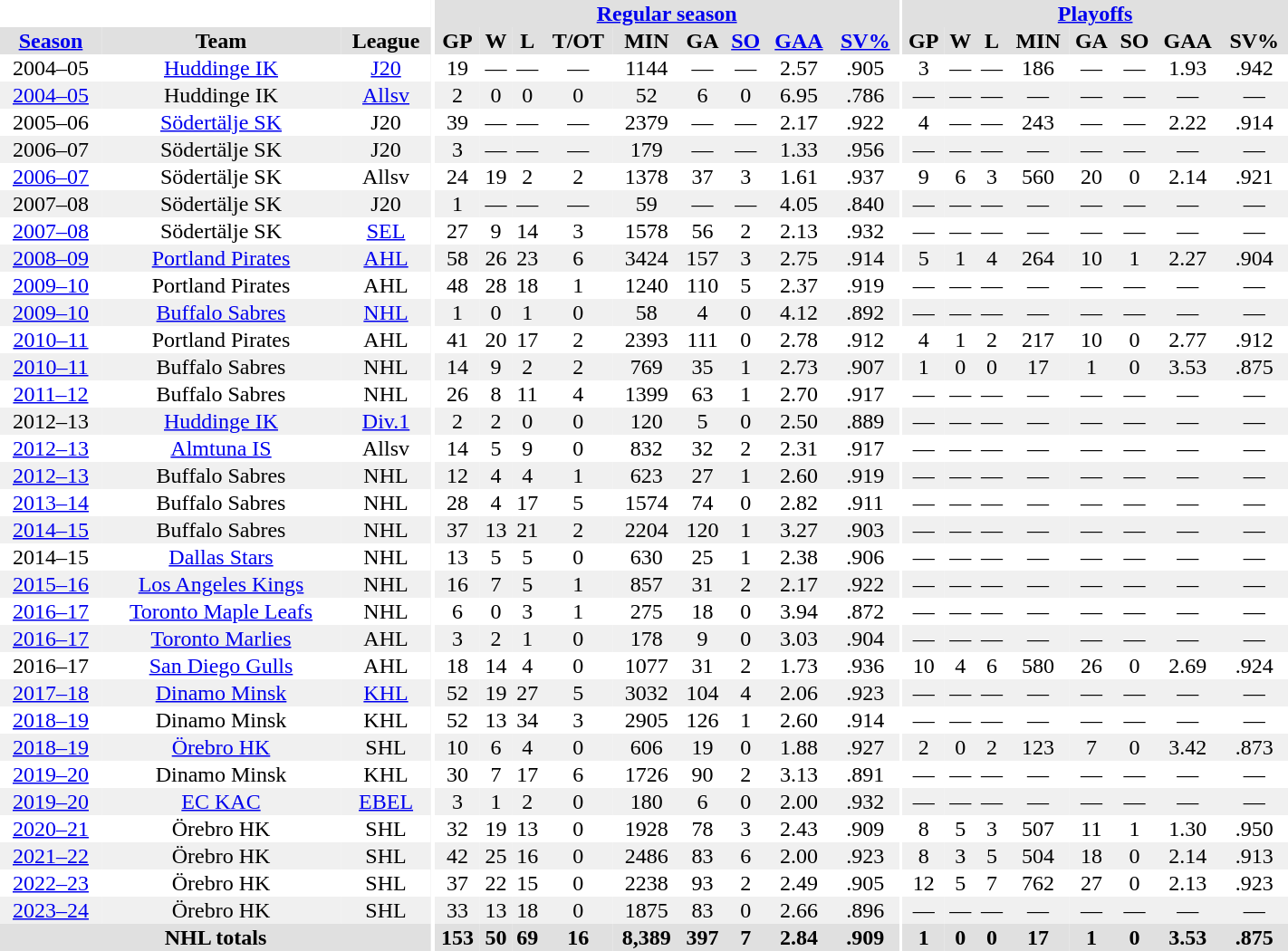<table border="0" cellpadding="1" cellspacing="0" style="width:75%; text-align:center;">
<tr bgcolor="#e0e0e0">
<th colspan="3" bgcolor="#ffffff"></th>
<th rowspan="99" bgcolor="#ffffff"></th>
<th colspan="9" bgcolor="#e0e0e0"><a href='#'>Regular season</a></th>
<th rowspan="99" bgcolor="#ffffff"></th>
<th colspan="8" bgcolor="#e0e0e0"><a href='#'>Playoffs</a></th>
</tr>
<tr bgcolor="#e0e0e0">
<th><a href='#'>Season</a></th>
<th>Team</th>
<th>League</th>
<th>GP</th>
<th>W</th>
<th>L</th>
<th>T/OT</th>
<th>MIN</th>
<th>GA</th>
<th><a href='#'>SO</a></th>
<th><a href='#'>GAA</a></th>
<th><a href='#'>SV%</a></th>
<th>GP</th>
<th>W</th>
<th>L</th>
<th>MIN</th>
<th>GA</th>
<th>SO</th>
<th>GAA</th>
<th>SV%</th>
</tr>
<tr>
<td>2004–05</td>
<td><a href='#'>Huddinge IK</a></td>
<td><a href='#'>J20</a></td>
<td>19</td>
<td>—</td>
<td>—</td>
<td>—</td>
<td>1144</td>
<td>—</td>
<td>—</td>
<td>2.57</td>
<td>.905</td>
<td>3</td>
<td>—</td>
<td>—</td>
<td>186</td>
<td>—</td>
<td>—</td>
<td>1.93</td>
<td>.942</td>
</tr>
<tr bgcolor="#f0f0f0">
<td><a href='#'>2004–05</a></td>
<td>Huddinge IK</td>
<td><a href='#'>Allsv</a></td>
<td>2</td>
<td>0</td>
<td>0</td>
<td>0</td>
<td>52</td>
<td>6</td>
<td>0</td>
<td>6.95</td>
<td>.786</td>
<td>—</td>
<td>—</td>
<td>—</td>
<td>—</td>
<td>—</td>
<td>—</td>
<td>—</td>
<td>—</td>
</tr>
<tr>
<td>2005–06</td>
<td><a href='#'>Södertälje SK</a></td>
<td>J20</td>
<td>39</td>
<td>—</td>
<td>—</td>
<td>—</td>
<td>2379</td>
<td>—</td>
<td>—</td>
<td>2.17</td>
<td>.922</td>
<td>4</td>
<td>—</td>
<td>—</td>
<td>243</td>
<td>—</td>
<td>—</td>
<td>2.22</td>
<td>.914</td>
</tr>
<tr bgcolor="#f0f0f0">
<td>2006–07</td>
<td>Södertälje SK</td>
<td>J20</td>
<td>3</td>
<td>—</td>
<td>—</td>
<td>—</td>
<td>179</td>
<td>—</td>
<td>—</td>
<td>1.33</td>
<td>.956</td>
<td>—</td>
<td>—</td>
<td>—</td>
<td>—</td>
<td>—</td>
<td>—</td>
<td>—</td>
<td>—</td>
</tr>
<tr>
<td><a href='#'>2006–07</a></td>
<td>Södertälje SK</td>
<td>Allsv</td>
<td>24</td>
<td>19</td>
<td>2</td>
<td>2</td>
<td>1378</td>
<td>37</td>
<td>3</td>
<td>1.61</td>
<td>.937</td>
<td>9</td>
<td>6</td>
<td>3</td>
<td>560</td>
<td>20</td>
<td>0</td>
<td>2.14</td>
<td>.921</td>
</tr>
<tr bgcolor="#f0f0f0">
<td>2007–08</td>
<td>Södertälje SK</td>
<td>J20</td>
<td>1</td>
<td>—</td>
<td>—</td>
<td>—</td>
<td>59</td>
<td>—</td>
<td>—</td>
<td>4.05</td>
<td>.840</td>
<td>—</td>
<td>—</td>
<td>—</td>
<td>—</td>
<td>—</td>
<td>—</td>
<td>—</td>
<td>—</td>
</tr>
<tr>
<td><a href='#'>2007–08</a></td>
<td>Södertälje SK</td>
<td><a href='#'>SEL</a></td>
<td>27</td>
<td>9</td>
<td>14</td>
<td>3</td>
<td>1578</td>
<td>56</td>
<td>2</td>
<td>2.13</td>
<td>.932</td>
<td>—</td>
<td>—</td>
<td>—</td>
<td>—</td>
<td>—</td>
<td>—</td>
<td>—</td>
<td>—</td>
</tr>
<tr bgcolor="#f0f0f0">
<td><a href='#'>2008–09</a></td>
<td><a href='#'>Portland Pirates</a></td>
<td><a href='#'>AHL</a></td>
<td>58</td>
<td>26</td>
<td>23</td>
<td>6</td>
<td>3424</td>
<td>157</td>
<td>3</td>
<td>2.75</td>
<td>.914</td>
<td>5</td>
<td>1</td>
<td>4</td>
<td>264</td>
<td>10</td>
<td>1</td>
<td>2.27</td>
<td>.904</td>
</tr>
<tr>
<td><a href='#'>2009–10</a></td>
<td>Portland Pirates</td>
<td>AHL</td>
<td>48</td>
<td>28</td>
<td>18</td>
<td>1</td>
<td>1240</td>
<td>110</td>
<td>5</td>
<td>2.37</td>
<td>.919</td>
<td>—</td>
<td>—</td>
<td>—</td>
<td>—</td>
<td>—</td>
<td>—</td>
<td>—</td>
<td>—</td>
</tr>
<tr bgcolor="#f0f0f0">
<td><a href='#'>2009–10</a></td>
<td><a href='#'>Buffalo Sabres</a></td>
<td><a href='#'>NHL</a></td>
<td>1</td>
<td>0</td>
<td>1</td>
<td>0</td>
<td>58</td>
<td>4</td>
<td>0</td>
<td>4.12</td>
<td>.892</td>
<td>—</td>
<td>—</td>
<td>—</td>
<td>—</td>
<td>—</td>
<td>—</td>
<td>—</td>
<td>—</td>
</tr>
<tr>
<td><a href='#'>2010–11</a></td>
<td>Portland Pirates</td>
<td>AHL</td>
<td>41</td>
<td>20</td>
<td>17</td>
<td>2</td>
<td>2393</td>
<td>111</td>
<td>0</td>
<td>2.78</td>
<td>.912</td>
<td>4</td>
<td>1</td>
<td>2</td>
<td>217</td>
<td>10</td>
<td>0</td>
<td>2.77</td>
<td>.912</td>
</tr>
<tr bgcolor="#f0f0f0">
<td><a href='#'>2010–11</a></td>
<td>Buffalo Sabres</td>
<td>NHL</td>
<td>14</td>
<td>9</td>
<td>2</td>
<td>2</td>
<td>769</td>
<td>35</td>
<td>1</td>
<td>2.73</td>
<td>.907</td>
<td>1</td>
<td>0</td>
<td>0</td>
<td>17</td>
<td>1</td>
<td>0</td>
<td>3.53</td>
<td>.875</td>
</tr>
<tr>
<td><a href='#'>2011–12</a></td>
<td>Buffalo Sabres</td>
<td>NHL</td>
<td>26</td>
<td>8</td>
<td>11</td>
<td>4</td>
<td>1399</td>
<td>63</td>
<td>1</td>
<td>2.70</td>
<td>.917</td>
<td>—</td>
<td>—</td>
<td>—</td>
<td>—</td>
<td>—</td>
<td>—</td>
<td>—</td>
<td>—</td>
</tr>
<tr bgcolor="#f0f0f0">
<td>2012–13</td>
<td><a href='#'>Huddinge IK</a></td>
<td><a href='#'>Div.1</a></td>
<td>2</td>
<td>2</td>
<td>0</td>
<td>0</td>
<td>120</td>
<td>5</td>
<td>0</td>
<td>2.50</td>
<td>.889</td>
<td>—</td>
<td>—</td>
<td>—</td>
<td>—</td>
<td>—</td>
<td>—</td>
<td>—</td>
<td>—</td>
</tr>
<tr>
<td><a href='#'>2012–13</a></td>
<td><a href='#'>Almtuna IS</a></td>
<td>Allsv</td>
<td>14</td>
<td>5</td>
<td>9</td>
<td>0</td>
<td>832</td>
<td>32</td>
<td>2</td>
<td>2.31</td>
<td>.917</td>
<td>—</td>
<td>—</td>
<td>—</td>
<td>—</td>
<td>—</td>
<td>—</td>
<td>—</td>
<td>—</td>
</tr>
<tr bgcolor="#f0f0f0">
<td><a href='#'>2012–13</a></td>
<td>Buffalo Sabres</td>
<td>NHL</td>
<td>12</td>
<td>4</td>
<td>4</td>
<td>1</td>
<td>623</td>
<td>27</td>
<td>1</td>
<td>2.60</td>
<td>.919</td>
<td>—</td>
<td>—</td>
<td>—</td>
<td>—</td>
<td>—</td>
<td>—</td>
<td>—</td>
<td>—</td>
</tr>
<tr>
<td><a href='#'>2013–14</a></td>
<td>Buffalo Sabres</td>
<td>NHL</td>
<td>28</td>
<td>4</td>
<td>17</td>
<td>5</td>
<td>1574</td>
<td>74</td>
<td>0</td>
<td>2.82</td>
<td>.911</td>
<td>—</td>
<td>—</td>
<td>—</td>
<td>—</td>
<td>—</td>
<td>—</td>
<td>—</td>
<td>—</td>
</tr>
<tr bgcolor="#f0f0f0">
<td><a href='#'>2014–15</a></td>
<td>Buffalo Sabres</td>
<td>NHL</td>
<td>37</td>
<td>13</td>
<td>21</td>
<td>2</td>
<td>2204</td>
<td>120</td>
<td>1</td>
<td>3.27</td>
<td>.903</td>
<td>—</td>
<td>—</td>
<td>—</td>
<td>—</td>
<td>—</td>
<td>—</td>
<td>—</td>
<td>—</td>
</tr>
<tr>
<td>2014–15</td>
<td><a href='#'>Dallas Stars</a></td>
<td>NHL</td>
<td>13</td>
<td>5</td>
<td>5</td>
<td>0</td>
<td>630</td>
<td>25</td>
<td>1</td>
<td>2.38</td>
<td>.906</td>
<td>—</td>
<td>—</td>
<td>—</td>
<td>—</td>
<td>—</td>
<td>—</td>
<td>—</td>
<td>—</td>
</tr>
<tr bgcolor="#f0f0f0">
<td><a href='#'>2015–16</a></td>
<td><a href='#'>Los Angeles Kings</a></td>
<td>NHL</td>
<td>16</td>
<td>7</td>
<td>5</td>
<td>1</td>
<td>857</td>
<td>31</td>
<td>2</td>
<td>2.17</td>
<td>.922</td>
<td>—</td>
<td>—</td>
<td>—</td>
<td>—</td>
<td>—</td>
<td>—</td>
<td>—</td>
<td>—</td>
</tr>
<tr>
<td><a href='#'>2016–17</a></td>
<td><a href='#'>Toronto Maple Leafs</a></td>
<td>NHL</td>
<td>6</td>
<td>0</td>
<td>3</td>
<td>1</td>
<td>275</td>
<td>18</td>
<td>0</td>
<td>3.94</td>
<td>.872</td>
<td>—</td>
<td>—</td>
<td>—</td>
<td>—</td>
<td>—</td>
<td>—</td>
<td>—</td>
<td>—</td>
</tr>
<tr bgcolor="#f0f0f0">
<td><a href='#'>2016–17</a></td>
<td><a href='#'>Toronto Marlies</a></td>
<td>AHL</td>
<td>3</td>
<td>2</td>
<td>1</td>
<td>0</td>
<td>178</td>
<td>9</td>
<td>0</td>
<td>3.03</td>
<td>.904</td>
<td>—</td>
<td>—</td>
<td>—</td>
<td>—</td>
<td>—</td>
<td>—</td>
<td>—</td>
<td>—</td>
</tr>
<tr>
<td>2016–17</td>
<td><a href='#'>San Diego Gulls</a></td>
<td>AHL</td>
<td>18</td>
<td>14</td>
<td>4</td>
<td>0</td>
<td>1077</td>
<td>31</td>
<td>2</td>
<td>1.73</td>
<td>.936</td>
<td>10</td>
<td>4</td>
<td>6</td>
<td>580</td>
<td>26</td>
<td>0</td>
<td>2.69</td>
<td>.924</td>
</tr>
<tr bgcolor="#f0f0f0">
<td><a href='#'>2017–18</a></td>
<td><a href='#'>Dinamo Minsk</a></td>
<td><a href='#'>KHL</a></td>
<td>52</td>
<td>19</td>
<td>27</td>
<td>5</td>
<td>3032</td>
<td>104</td>
<td>4</td>
<td>2.06</td>
<td>.923</td>
<td>—</td>
<td>—</td>
<td>—</td>
<td>—</td>
<td>—</td>
<td>—</td>
<td>—</td>
<td>—</td>
</tr>
<tr>
<td><a href='#'>2018–19</a></td>
<td>Dinamo Minsk</td>
<td>KHL</td>
<td>52</td>
<td>13</td>
<td>34</td>
<td>3</td>
<td>2905</td>
<td>126</td>
<td>1</td>
<td>2.60</td>
<td>.914</td>
<td>—</td>
<td>—</td>
<td>—</td>
<td>—</td>
<td>—</td>
<td>—</td>
<td>—</td>
<td>—</td>
</tr>
<tr bgcolor="#f0f0f0">
<td><a href='#'>2018–19</a></td>
<td><a href='#'>Örebro HK</a></td>
<td>SHL</td>
<td>10</td>
<td>6</td>
<td>4</td>
<td>0</td>
<td>606</td>
<td>19</td>
<td>0</td>
<td>1.88</td>
<td>.927</td>
<td>2</td>
<td>0</td>
<td>2</td>
<td>123</td>
<td>7</td>
<td>0</td>
<td>3.42</td>
<td>.873</td>
</tr>
<tr>
<td><a href='#'>2019–20</a></td>
<td>Dinamo Minsk</td>
<td>KHL</td>
<td>30</td>
<td>7</td>
<td>17</td>
<td>6</td>
<td>1726</td>
<td>90</td>
<td>2</td>
<td>3.13</td>
<td>.891</td>
<td>—</td>
<td>—</td>
<td>—</td>
<td>—</td>
<td>—</td>
<td>—</td>
<td>—</td>
<td>—</td>
</tr>
<tr bgcolor="#f0f0f0">
<td><a href='#'>2019–20</a></td>
<td><a href='#'>EC KAC</a></td>
<td><a href='#'>EBEL</a></td>
<td>3</td>
<td>1</td>
<td>2</td>
<td>0</td>
<td>180</td>
<td>6</td>
<td>0</td>
<td>2.00</td>
<td>.932</td>
<td>—</td>
<td>—</td>
<td>—</td>
<td>—</td>
<td>—</td>
<td>—</td>
<td>—</td>
<td>—</td>
</tr>
<tr>
<td><a href='#'>2020–21</a></td>
<td>Örebro HK</td>
<td>SHL</td>
<td>32</td>
<td>19</td>
<td>13</td>
<td>0</td>
<td>1928</td>
<td>78</td>
<td>3</td>
<td>2.43</td>
<td>.909</td>
<td>8</td>
<td>5</td>
<td>3</td>
<td>507</td>
<td>11</td>
<td>1</td>
<td>1.30</td>
<td>.950</td>
</tr>
<tr bgcolor="#f0f0f0">
<td><a href='#'>2021–22</a></td>
<td>Örebro HK</td>
<td>SHL</td>
<td>42</td>
<td>25</td>
<td>16</td>
<td>0</td>
<td>2486</td>
<td>83</td>
<td>6</td>
<td>2.00</td>
<td>.923</td>
<td>8</td>
<td>3</td>
<td>5</td>
<td>504</td>
<td>18</td>
<td>0</td>
<td>2.14</td>
<td>.913</td>
</tr>
<tr>
<td><a href='#'>2022–23</a></td>
<td>Örebro HK</td>
<td>SHL</td>
<td>37</td>
<td>22</td>
<td>15</td>
<td>0</td>
<td>2238</td>
<td>93</td>
<td>2</td>
<td>2.49</td>
<td>.905</td>
<td>12</td>
<td>5</td>
<td>7</td>
<td>762</td>
<td>27</td>
<td>0</td>
<td>2.13</td>
<td>.923</td>
</tr>
<tr bgcolor="#f0f0f0">
<td><a href='#'>2023–24</a></td>
<td>Örebro HK</td>
<td>SHL</td>
<td>33</td>
<td>13</td>
<td>18</td>
<td>0</td>
<td>1875</td>
<td>83</td>
<td>0</td>
<td>2.66</td>
<td>.896</td>
<td>—</td>
<td>—</td>
<td>—</td>
<td>—</td>
<td>—</td>
<td>—</td>
<td>—</td>
<td>—</td>
</tr>
<tr bgcolor="#e0e0e0">
<th colspan="3">NHL totals</th>
<th>153</th>
<th>50</th>
<th>69</th>
<th>16</th>
<th>8,389</th>
<th>397</th>
<th>7</th>
<th>2.84</th>
<th>.909</th>
<th>1</th>
<th>0</th>
<th>0</th>
<th>17</th>
<th>1</th>
<th>0</th>
<th>3.53</th>
<th>.875</th>
</tr>
</table>
